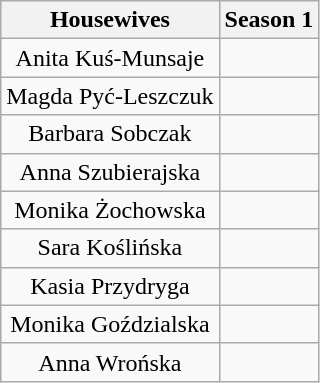<table class="wikitable" style="text-align:center">
<tr>
<th>Housewives</th>
<th>Season 1</th>
</tr>
<tr>
<td>Anita Kuś-Munsaje</td>
<td></td>
</tr>
<tr>
<td>Magda Pyć-Leszczuk</td>
<td></td>
</tr>
<tr>
<td>Barbara Sobczak</td>
<td></td>
</tr>
<tr>
<td>Anna Szubierajska</td>
<td></td>
</tr>
<tr>
<td>Monika Żochowska</td>
<td></td>
</tr>
<tr>
<td>Sara Koślińska</td>
<td></td>
</tr>
<tr>
<td>Kasia Przydryga</td>
<td></td>
</tr>
<tr>
<td>Monika Goździalska</td>
<td></td>
</tr>
<tr>
<td>Anna Wrońska</td>
<td></td>
</tr>
</table>
